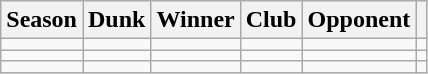<table class="wikitable sortable">
<tr>
<th>Season</th>
<th>Dunk</th>
<th>Winner</th>
<th>Club</th>
<th>Opponent</th>
<th class=unsortable></th>
</tr>
<tr>
<td></td>
<td></td>
<td> </td>
<td> </td>
<td> </td>
<td></td>
</tr>
<tr>
<td></td>
<td></td>
<td> </td>
<td> </td>
<td> </td>
<td></td>
</tr>
<tr>
<td></td>
<td></td>
<td> </td>
<td> </td>
<td> </td>
<td></td>
</tr>
</table>
